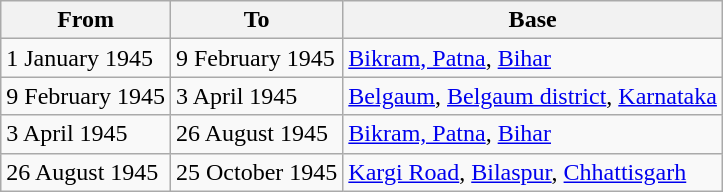<table class="wikitable">
<tr>
<th>From</th>
<th>To</th>
<th>Base</th>
</tr>
<tr>
<td>1 January 1945</td>
<td>9 February 1945</td>
<td><a href='#'>Bikram, Patna</a>, <a href='#'>Bihar</a></td>
</tr>
<tr>
<td>9 February 1945</td>
<td>3 April 1945</td>
<td><a href='#'>Belgaum</a>, <a href='#'>Belgaum district</a>, <a href='#'>Karnataka</a></td>
</tr>
<tr>
<td>3 April 1945</td>
<td>26 August 1945</td>
<td><a href='#'>Bikram, Patna</a>, <a href='#'>Bihar</a></td>
</tr>
<tr>
<td>26 August 1945</td>
<td>25 October 1945</td>
<td><a href='#'>Kargi Road</a>, <a href='#'>Bilaspur</a>, <a href='#'>Chhattisgarh</a></td>
</tr>
</table>
